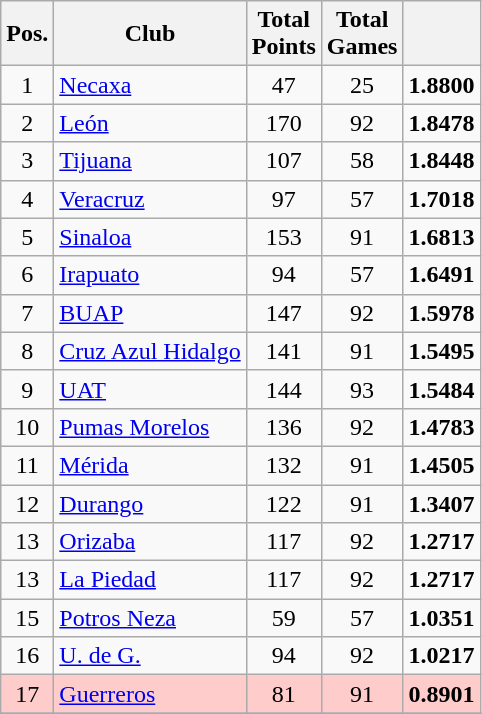<table class="wikitable" style="text-align:center">
<tr>
<th>Pos.</th>
<th>Club</th>
<th>Total<br>Points</th>
<th>Total<br>Games</th>
<th></th>
</tr>
<tr>
<td>1</td>
<td style="text-align:left"><a href='#'>Necaxa</a></td>
<td>47</td>
<td>25</td>
<td><strong>1.8800</strong></td>
</tr>
<tr>
<td>2</td>
<td style="text-align:left"><a href='#'>León</a></td>
<td>170</td>
<td>92</td>
<td><strong>1.8478</strong></td>
</tr>
<tr>
<td>3</td>
<td style="text-align:left"><a href='#'>Tijuana</a></td>
<td>107</td>
<td>58</td>
<td><strong>1.8448</strong></td>
</tr>
<tr>
<td>4</td>
<td style="text-align:left"><a href='#'>Veracruz</a></td>
<td>97</td>
<td>57</td>
<td><strong>1.7018</strong></td>
</tr>
<tr>
<td>5</td>
<td style="text-align:left"><a href='#'>Sinaloa</a></td>
<td>153</td>
<td>91</td>
<td><strong>1.6813</strong></td>
</tr>
<tr>
<td>6</td>
<td style="text-align:left"><a href='#'>Irapuato</a></td>
<td>94</td>
<td>57</td>
<td><strong>1.6491</strong></td>
</tr>
<tr>
<td>7</td>
<td style="text-align:left"><a href='#'>BUAP</a></td>
<td>147</td>
<td>92</td>
<td><strong>1.5978</strong></td>
</tr>
<tr>
<td>8</td>
<td style="text-align:left"><a href='#'>Cruz Azul Hidalgo</a></td>
<td>141</td>
<td>91</td>
<td><strong>1.5495</strong></td>
</tr>
<tr>
<td>9</td>
<td style="text-align:left"><a href='#'>UAT</a></td>
<td>144</td>
<td>93</td>
<td><strong>1.5484</strong></td>
</tr>
<tr>
<td>10</td>
<td style="text-align:left"><a href='#'>Pumas Morelos</a></td>
<td>136</td>
<td>92</td>
<td><strong>1.4783</strong></td>
</tr>
<tr>
<td>11</td>
<td style="text-align:left"><a href='#'>Mérida</a></td>
<td>132</td>
<td>91</td>
<td><strong>1.4505</strong></td>
</tr>
<tr>
<td>12</td>
<td style="text-align:left"><a href='#'>Durango</a></td>
<td>122</td>
<td>91</td>
<td><strong>1.3407</strong></td>
</tr>
<tr>
<td>13</td>
<td style="text-align:left"><a href='#'>Orizaba</a></td>
<td>117</td>
<td>92</td>
<td><strong>1.2717</strong></td>
</tr>
<tr>
<td>13</td>
<td style="text-align:left"><a href='#'>La Piedad</a></td>
<td>117</td>
<td>92</td>
<td><strong>1.2717</strong></td>
</tr>
<tr>
<td>15</td>
<td style="text-align:left"><a href='#'>Potros Neza</a></td>
<td>59</td>
<td>57</td>
<td><strong>1.0351</strong></td>
</tr>
<tr>
<td>16</td>
<td style="text-align:left"><a href='#'>U. de G.</a></td>
<td>94</td>
<td>92</td>
<td><strong>1.0217</strong></td>
</tr>
<tr bgcolor=#FFCCCC>
<td>17</td>
<td style="text-align:left"><a href='#'>Guerreros</a></td>
<td>81</td>
<td>91</td>
<td><strong>0.8901</strong></td>
</tr>
<tr>
</tr>
</table>
